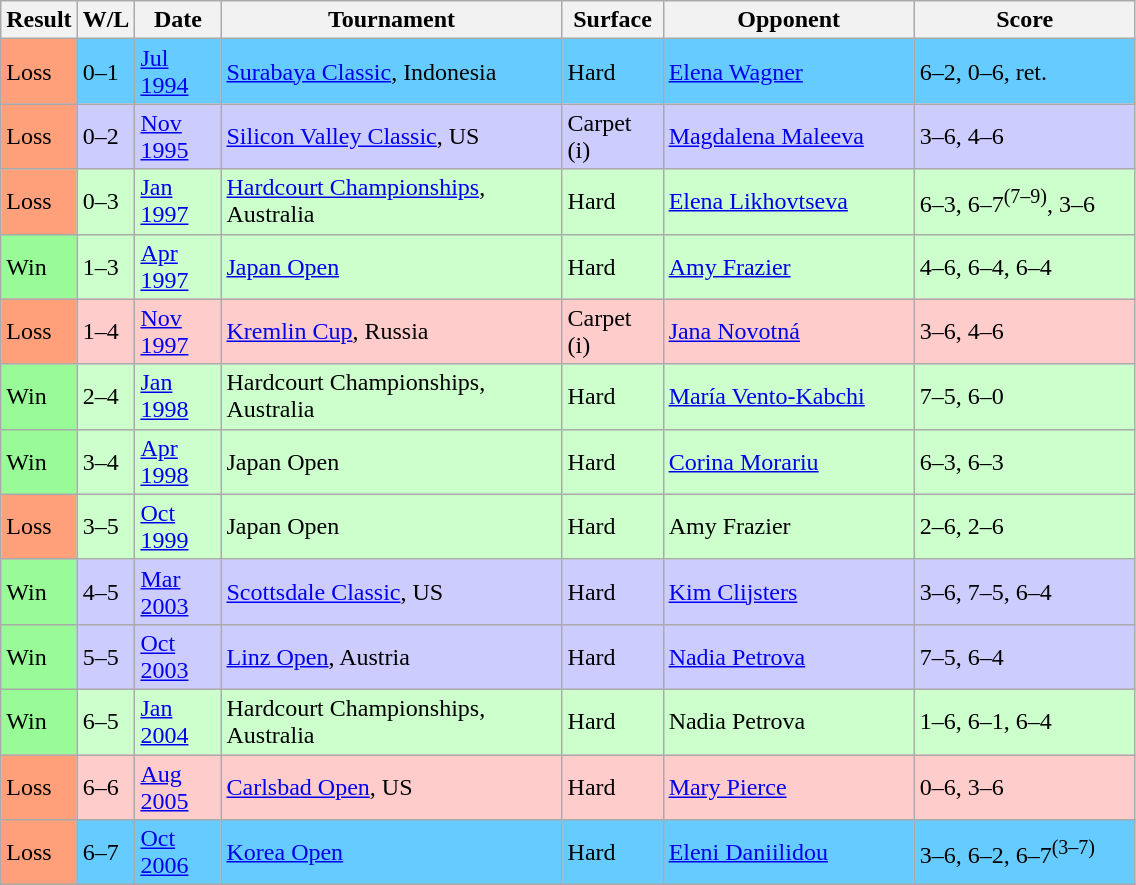<table class="sortable wikitable">
<tr>
<th>Result</th>
<th class="unsortable">W/L</th>
<th style="width:50px">Date</th>
<th style="width:220px">Tournament</th>
<th style="width:60px">Surface</th>
<th style="width:160px">Opponent</th>
<th style="width:140px" class="unsortable">Score</th>
</tr>
<tr style="background:#6cf;">
<td style="background:#ffa07a;">Loss</td>
<td>0–1</td>
<td><a href='#'>Jul 1994</a></td>
<td><a href='#'>Surabaya Classic</a>, Indonesia</td>
<td>Hard</td>
<td> <a href='#'>Elena Wagner</a></td>
<td>6–2, 0–6, ret.</td>
</tr>
<tr style="background:#ccf;">
<td style="background:#ffa07a;">Loss</td>
<td>0–2</td>
<td><a href='#'>Nov 1995</a></td>
<td><a href='#'>Silicon Valley Classic</a>, US</td>
<td>Carpet (i)</td>
<td> <a href='#'>Magdalena Maleeva</a></td>
<td>3–6, 4–6</td>
</tr>
<tr style="background:#cfc;">
<td style="background:#ffa07a;">Loss</td>
<td>0–3</td>
<td><a href='#'>Jan 1997</a></td>
<td><a href='#'>Hardcourt Championships</a>, Australia</td>
<td>Hard</td>
<td> <a href='#'>Elena Likhovtseva</a></td>
<td>6–3, 6–7<sup>(7–9)</sup>, 3–6</td>
</tr>
<tr style="background:#cfc;">
<td style="background:#98fb98;">Win</td>
<td>1–3</td>
<td><a href='#'>Apr 1997</a></td>
<td><a href='#'>Japan Open</a></td>
<td>Hard</td>
<td> <a href='#'>Amy Frazier</a></td>
<td>4–6, 6–4, 6–4</td>
</tr>
<tr style="background:#fcc;">
<td style="background:#ffa07a;">Loss</td>
<td>1–4</td>
<td><a href='#'>Nov 1997</a></td>
<td><a href='#'>Kremlin Cup</a>, Russia</td>
<td>Carpet (i)</td>
<td> <a href='#'>Jana Novotná</a></td>
<td>3–6, 4–6</td>
</tr>
<tr style="background:#cfc;">
<td style="background:#98fb98;">Win</td>
<td>2–4</td>
<td><a href='#'>Jan 1998</a></td>
<td>Hardcourt Championships, Australia</td>
<td>Hard</td>
<td> <a href='#'>María Vento-Kabchi</a></td>
<td>7–5, 6–0</td>
</tr>
<tr style="background:#cfc;">
<td style="background:#98fb98;">Win</td>
<td>3–4</td>
<td><a href='#'>Apr 1998</a></td>
<td>Japan Open</td>
<td>Hard</td>
<td> <a href='#'>Corina Morariu</a></td>
<td>6–3, 6–3</td>
</tr>
<tr style="background:#cfc;">
<td style="background:#ffa07a;">Loss</td>
<td>3–5</td>
<td><a href='#'>Oct 1999</a></td>
<td>Japan Open</td>
<td>Hard</td>
<td> Amy Frazier</td>
<td>2–6, 2–6</td>
</tr>
<tr style="background:#ccf;">
<td style="background:#98fb98;">Win</td>
<td>4–5</td>
<td><a href='#'>Mar 2003</a></td>
<td><a href='#'>Scottsdale Classic</a>, US</td>
<td>Hard</td>
<td> <a href='#'>Kim Clijsters</a></td>
<td>3–6, 7–5, 6–4</td>
</tr>
<tr style="background:#ccf;">
<td style="background:#98fb98;">Win</td>
<td>5–5</td>
<td><a href='#'>Oct 2003</a></td>
<td><a href='#'>Linz Open</a>, Austria</td>
<td>Hard</td>
<td> <a href='#'>Nadia Petrova</a></td>
<td>7–5, 6–4</td>
</tr>
<tr style="background:#cfc;">
<td style="background:#98fb98;">Win</td>
<td>6–5</td>
<td><a href='#'>Jan 2004</a></td>
<td>Hardcourt Championships, Australia</td>
<td>Hard</td>
<td> Nadia Petrova</td>
<td>1–6, 6–1, 6–4</td>
</tr>
<tr style="background:#fcc;">
<td style="background:#ffa07a;">Loss</td>
<td>6–6</td>
<td><a href='#'>Aug 2005</a></td>
<td><a href='#'>Carlsbad Open</a>, US</td>
<td>Hard</td>
<td> <a href='#'>Mary Pierce</a></td>
<td>0–6, 3–6</td>
</tr>
<tr style="background:#6cf;">
<td style="background:#ffa07a;">Loss</td>
<td>6–7</td>
<td><a href='#'>Oct 2006</a></td>
<td><a href='#'>Korea Open</a></td>
<td>Hard</td>
<td> <a href='#'>Eleni Daniilidou</a></td>
<td>3–6, 6–2, 6–7<sup>(3–7)</sup></td>
</tr>
</table>
